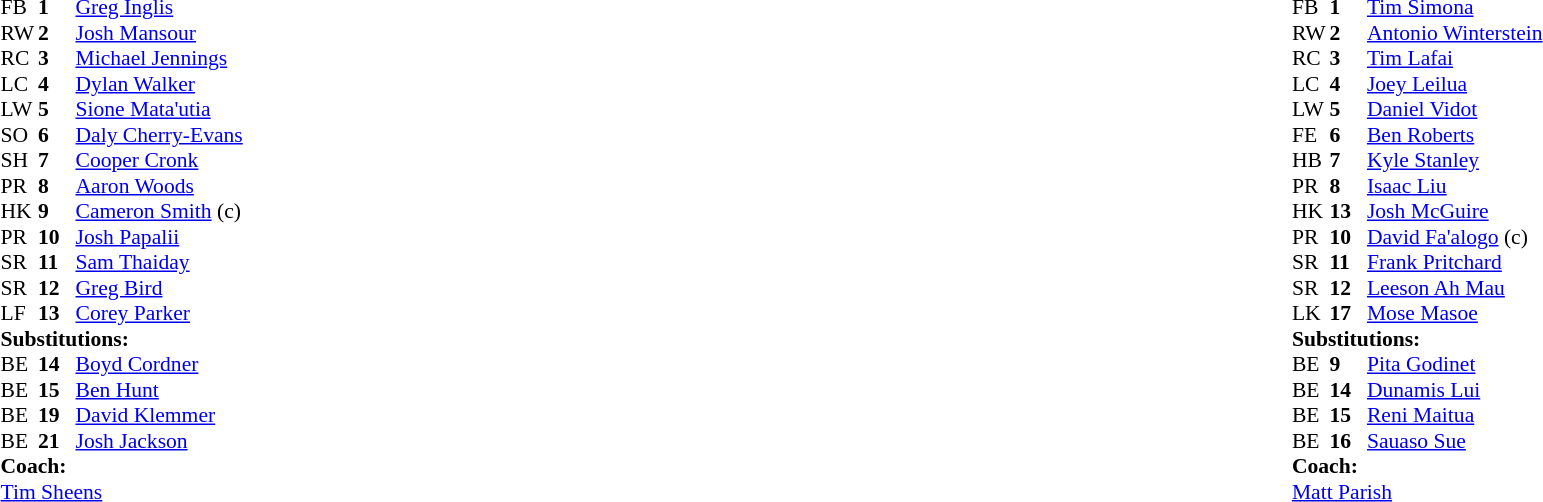<table width="100%">
<tr>
<td valign="top" width="50%"><br><table style="font-size: 90%" cellspacing="0" cellpadding="0">
<tr>
<th width="25"></th>
<th width="25"></th>
</tr>
<tr>
<td>FB</td>
<td><strong>1</strong></td>
<td> <a href='#'>Greg Inglis</a></td>
</tr>
<tr>
<td>RW</td>
<td><strong>2</strong></td>
<td> <a href='#'>Josh Mansour</a></td>
</tr>
<tr>
<td>RC</td>
<td><strong>3</strong></td>
<td> <a href='#'>Michael Jennings</a></td>
</tr>
<tr>
<td>LC</td>
<td><strong>4</strong></td>
<td> <a href='#'>Dylan Walker</a></td>
</tr>
<tr>
<td>LW</td>
<td><strong>5</strong></td>
<td> <a href='#'>Sione Mata'utia</a></td>
</tr>
<tr>
<td>SO</td>
<td><strong>6</strong></td>
<td> <a href='#'>Daly Cherry-Evans</a></td>
</tr>
<tr>
<td>SH</td>
<td><strong>7</strong></td>
<td> <a href='#'>Cooper Cronk</a></td>
</tr>
<tr>
<td>PR</td>
<td><strong>8</strong></td>
<td> <a href='#'>Aaron Woods</a></td>
</tr>
<tr>
<td>HK</td>
<td><strong>9</strong></td>
<td> <a href='#'>Cameron Smith</a> (c)</td>
</tr>
<tr>
<td>PR</td>
<td><strong>10</strong></td>
<td> <a href='#'>Josh Papalii</a></td>
</tr>
<tr>
<td>SR</td>
<td><strong>11</strong></td>
<td> <a href='#'>Sam Thaiday</a></td>
</tr>
<tr>
<td>SR</td>
<td><strong>12</strong></td>
<td> <a href='#'>Greg Bird</a></td>
</tr>
<tr>
<td>LF</td>
<td><strong>13</strong></td>
<td> <a href='#'>Corey Parker</a></td>
</tr>
<tr>
<td colspan=3><strong>Substitutions:</strong></td>
</tr>
<tr>
<td>BE</td>
<td><strong>14</strong></td>
<td> <a href='#'>Boyd Cordner</a></td>
</tr>
<tr>
<td>BE</td>
<td><strong>15</strong></td>
<td> <a href='#'>Ben Hunt</a></td>
</tr>
<tr>
<td>BE</td>
<td><strong>19</strong></td>
<td> <a href='#'>David Klemmer</a></td>
</tr>
<tr>
<td>BE</td>
<td><strong>21</strong></td>
<td> <a href='#'>Josh Jackson</a></td>
</tr>
<tr>
<td colspan=3><strong>Coach:</strong></td>
</tr>
<tr>
<td colspan="4"> <a href='#'>Tim Sheens</a></td>
</tr>
</table>
</td>
<td valign="top" width="50%"><br><table style="font-size: 90%" cellspacing="0" cellpadding="0" align="center">
<tr>
<th width="25"></th>
<th width="25"></th>
</tr>
<tr>
<td>FB</td>
<td><strong>1</strong></td>
<td> <a href='#'>Tim Simona</a></td>
</tr>
<tr>
<td>RW</td>
<td><strong>2</strong></td>
<td> <a href='#'>Antonio Winterstein</a></td>
</tr>
<tr>
<td>RC</td>
<td><strong>3</strong></td>
<td> <a href='#'>Tim Lafai</a></td>
</tr>
<tr>
<td>LC</td>
<td><strong>4</strong></td>
<td> <a href='#'>Joey Leilua</a></td>
</tr>
<tr>
<td>LW</td>
<td><strong>5</strong></td>
<td> <a href='#'>Daniel Vidot</a></td>
</tr>
<tr>
<td>FE</td>
<td><strong>6</strong></td>
<td> <a href='#'>Ben Roberts</a></td>
</tr>
<tr>
<td>HB</td>
<td><strong>7</strong></td>
<td> <a href='#'>Kyle Stanley</a></td>
</tr>
<tr>
<td>PR</td>
<td><strong>8</strong></td>
<td> <a href='#'>Isaac Liu</a></td>
</tr>
<tr |>
<td>HK</td>
<td><strong>13</strong></td>
<td> <a href='#'>Josh McGuire</a></td>
</tr>
<tr>
<td>PR</td>
<td><strong>10</strong></td>
<td> <a href='#'>David Fa'alogo</a> (c)</td>
</tr>
<tr>
<td>SR</td>
<td><strong>11</strong></td>
<td> <a href='#'>Frank Pritchard</a></td>
</tr>
<tr>
<td>SR</td>
<td><strong>12</strong></td>
<td> <a href='#'>Leeson Ah Mau</a></td>
</tr>
<tr>
<td>LK</td>
<td><strong>17</strong></td>
<td> <a href='#'>Mose Masoe</a></td>
</tr>
<tr>
<td colspan=3><strong>Substitutions:</strong></td>
</tr>
<tr>
<td>BE</td>
<td><strong>9</strong></td>
<td> <a href='#'>Pita Godinet</a></td>
</tr>
<tr>
<td>BE</td>
<td><strong>14</strong></td>
<td> <a href='#'>Dunamis Lui</a></td>
</tr>
<tr>
<td>BE</td>
<td><strong>15</strong></td>
<td> <a href='#'>Reni Maitua</a></td>
</tr>
<tr |>
<td>BE</td>
<td><strong>16</strong></td>
<td>  <a href='#'>Sauaso Sue</a></td>
</tr>
<tr>
<td colspan=3><strong>Coach:</strong></td>
</tr>
<tr>
<td colspan="4"> <a href='#'>Matt Parish</a></td>
</tr>
</table>
</td>
</tr>
</table>
